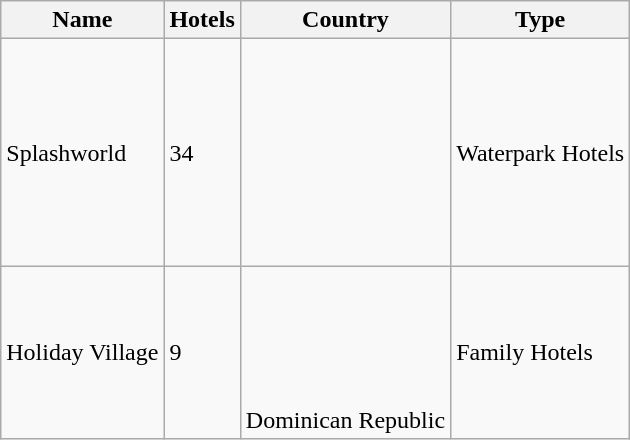<table class="wikitable">
<tr>
<th>Name</th>
<th>Hotels</th>
<th>Country</th>
<th>Type</th>
</tr>
<tr>
<td>Splashworld</td>
<td>34</td>
<td><br><br><br><br><br><br><br><br></td>
<td>Waterpark Hotels</td>
</tr>
<tr>
<td>Holiday Village</td>
<td>9</td>
<td><br><br><br><br><br>Dominican Republic</td>
<td>Family Hotels</td>
</tr>
</table>
